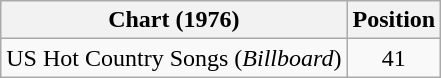<table class="wikitable">
<tr>
<th>Chart (1976)</th>
<th>Position</th>
</tr>
<tr>
<td>US Hot Country Songs (<em>Billboard</em>)</td>
<td align="center">41</td>
</tr>
</table>
